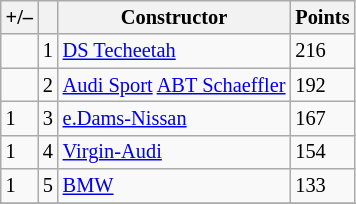<table class="wikitable" style="font-size: 85%">
<tr>
<th scope="col">+/–</th>
<th scope="col"></th>
<th scope="col">Constructor</th>
<th scope="col">Points</th>
</tr>
<tr>
<td align="left"></td>
<td align="center">1</td>
<td> <a href='#'>DS Techeetah</a></td>
<td align="left">216</td>
</tr>
<tr>
<td align="left"></td>
<td align="center">2</td>
<td> <a href='#'>Audi Sport</a> <a href='#'>ABT Schaeffler</a></td>
<td align="left">192</td>
</tr>
<tr>
<td align="left"> 1</td>
<td align="center">3</td>
<td> <a href='#'>e.Dams-Nissan</a></td>
<td align="left">167</td>
</tr>
<tr>
<td align="left"> 1</td>
<td align="center">4</td>
<td> <a href='#'>Virgin-Audi</a></td>
<td align="left">154</td>
</tr>
<tr>
<td align="left"> 1</td>
<td align="center">5</td>
<td> <a href='#'>BMW</a></td>
<td align="left">133</td>
</tr>
<tr>
</tr>
</table>
